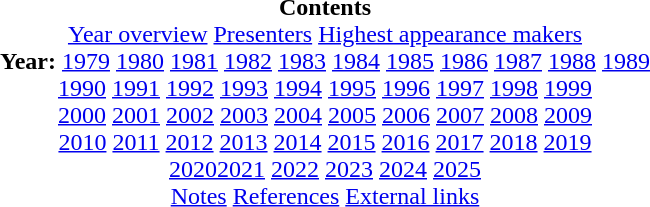<table id="toc" style="margin: 0 auto; text-align: center;">
<tr>
<td><strong>Contents</strong><br><a href='#'>Year overview</a>  <a href='#'>Presenters</a>  <a href='#'>Highest appearance makers</a><br><strong>Year:</strong> <a href='#'>1979</a> <a href='#'>1980</a> <a href='#'>1981</a> <a href='#'>1982</a> <a href='#'>1983</a> <a href='#'>1984</a> <a href='#'>1985</a> <a href='#'>1986</a> <a href='#'>1987</a> <a href='#'>1988</a> <a href='#'>1989</a><br><a href='#'>1990</a> <a href='#'>1991</a> <a href='#'>1992</a> <a href='#'>1993</a> <a href='#'>1994</a> <a href='#'>1995</a> <a href='#'>1996</a> <a href='#'>1997</a>  <a href='#'>1998</a> <a href='#'>1999</a><br><a href='#'>2000</a> <a href='#'>2001</a> <a href='#'>2002</a>  <a href='#'>2003</a> <a href='#'>2004</a> <a href='#'>2005</a> <a href='#'>2006</a> <a href='#'>2007</a> <a href='#'>2008</a> <a href='#'>2009</a><br><a href='#'>2010</a> <a href='#'>2011</a> <a href='#'>2012</a> <a href='#'>2013</a> <a href='#'>2014</a> <a href='#'>2015</a> <a href='#'>2016</a> <a href='#'>2017</a> <a href='#'>2018</a> <a href='#'>2019</a><br><a href='#'>2020</a><a href='#'>2021</a> <a href='#'>2022</a> <a href='#'>2023</a> <a href='#'>2024</a> <a href='#'>2025</a><br><a href='#'>Notes</a>  <a href='#'>References</a> <a href='#'>External links</a></td>
</tr>
</table>
